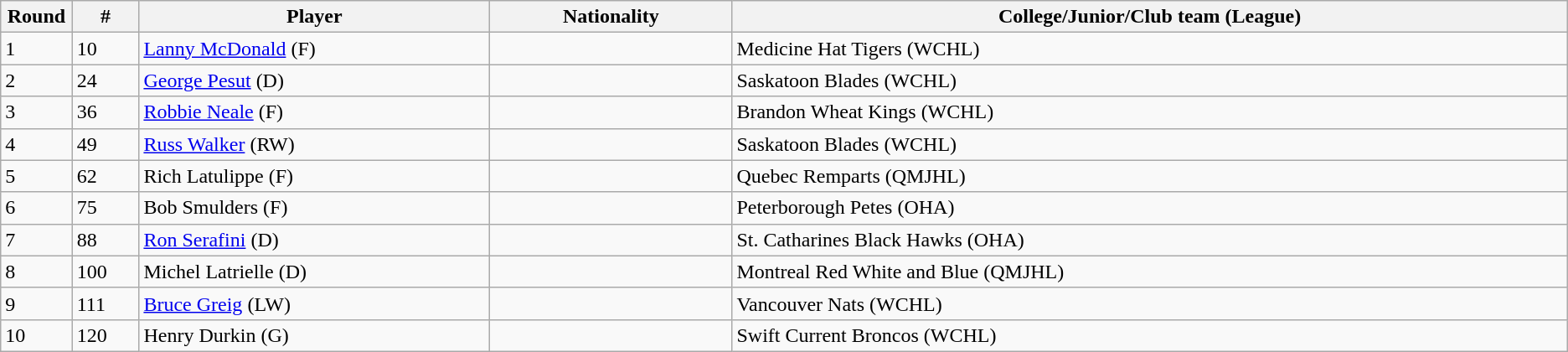<table class="wikitable">
<tr align="center">
<th bgcolor="#DDDDFF" width="4.0%">Round</th>
<th bgcolor="#DDDDFF" width="4.0%">#</th>
<th bgcolor="#DDDDFF" width="21.0%">Player</th>
<th bgcolor="#DDDDFF" width="14.5%">Nationality</th>
<th bgcolor="#DDDDFF" width="50.0%">College/Junior/Club team (League)</th>
</tr>
<tr>
<td>1</td>
<td>10</td>
<td><a href='#'>Lanny McDonald</a> (F)</td>
<td></td>
<td>Medicine Hat Tigers (WCHL)</td>
</tr>
<tr>
<td>2</td>
<td>24</td>
<td><a href='#'>George Pesut</a> (D)</td>
<td></td>
<td>Saskatoon Blades (WCHL)</td>
</tr>
<tr>
<td>3</td>
<td>36</td>
<td><a href='#'>Robbie Neale</a> (F)</td>
<td></td>
<td>Brandon Wheat Kings (WCHL)</td>
</tr>
<tr>
<td>4</td>
<td>49</td>
<td><a href='#'>Russ Walker</a> (RW)</td>
<td></td>
<td>Saskatoon Blades (WCHL)</td>
</tr>
<tr>
<td>5</td>
<td>62</td>
<td>Rich Latulippe (F)</td>
<td></td>
<td>Quebec Remparts (QMJHL)</td>
</tr>
<tr>
<td>6</td>
<td>75</td>
<td>Bob Smulders (F)</td>
<td></td>
<td>Peterborough Petes (OHA)</td>
</tr>
<tr>
<td>7</td>
<td>88</td>
<td><a href='#'>Ron Serafini</a> (D)</td>
<td></td>
<td>St. Catharines Black Hawks (OHA)</td>
</tr>
<tr>
<td>8</td>
<td>100</td>
<td>Michel Latrielle (D)</td>
<td></td>
<td>Montreal Red White and Blue (QMJHL)</td>
</tr>
<tr>
<td>9</td>
<td>111</td>
<td><a href='#'>Bruce Greig</a> (LW)</td>
<td></td>
<td>Vancouver Nats (WCHL)</td>
</tr>
<tr>
<td>10</td>
<td>120</td>
<td>Henry Durkin (G)</td>
<td></td>
<td>Swift Current Broncos (WCHL)</td>
</tr>
</table>
